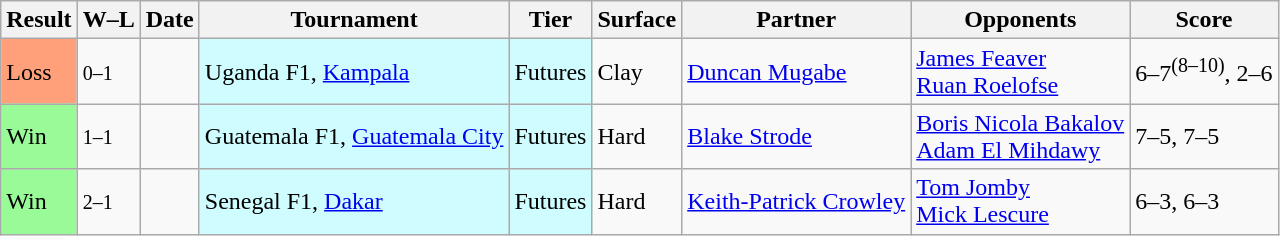<table class="sortable wikitable">
<tr>
<th>Result</th>
<th class="unsortable">W–L</th>
<th>Date</th>
<th>Tournament</th>
<th>Tier</th>
<th>Surface</th>
<th>Partner</th>
<th>Opponents</th>
<th class="unsortable">Score</th>
</tr>
<tr>
<td style="background:#ffa07a;">Loss</td>
<td><small>0–1</small></td>
<td></td>
<td style="background:#cffcff;">Uganda F1, <a href='#'>Kampala</a></td>
<td style="background:#cffcff;">Futures</td>
<td>Clay</td>
<td> <a href='#'>Duncan Mugabe</a></td>
<td> <a href='#'>James Feaver</a><br> <a href='#'>Ruan Roelofse</a></td>
<td>6–7<sup>(8–10)</sup>, 2–6</td>
</tr>
<tr>
<td style="background:#98fb98;">Win</td>
<td><small>1–1</small></td>
<td></td>
<td style="background:#cffcff;">Guatemala F1, <a href='#'>Guatemala City</a></td>
<td style="background:#cffcff;">Futures</td>
<td>Hard</td>
<td> <a href='#'>Blake Strode</a></td>
<td> <a href='#'>Boris Nicola Bakalov</a><br> <a href='#'>Adam El Mihdawy</a></td>
<td>7–5, 7–5</td>
</tr>
<tr>
<td style="background:#98fb98;">Win</td>
<td><small>2–1</small></td>
<td></td>
<td style="background:#cffcff;">Senegal F1, <a href='#'>Dakar</a></td>
<td style="background:#cffcff;">Futures</td>
<td>Hard</td>
<td> <a href='#'>Keith-Patrick Crowley</a></td>
<td> <a href='#'>Tom Jomby</a><br> <a href='#'>Mick Lescure</a></td>
<td>6–3, 6–3</td>
</tr>
</table>
